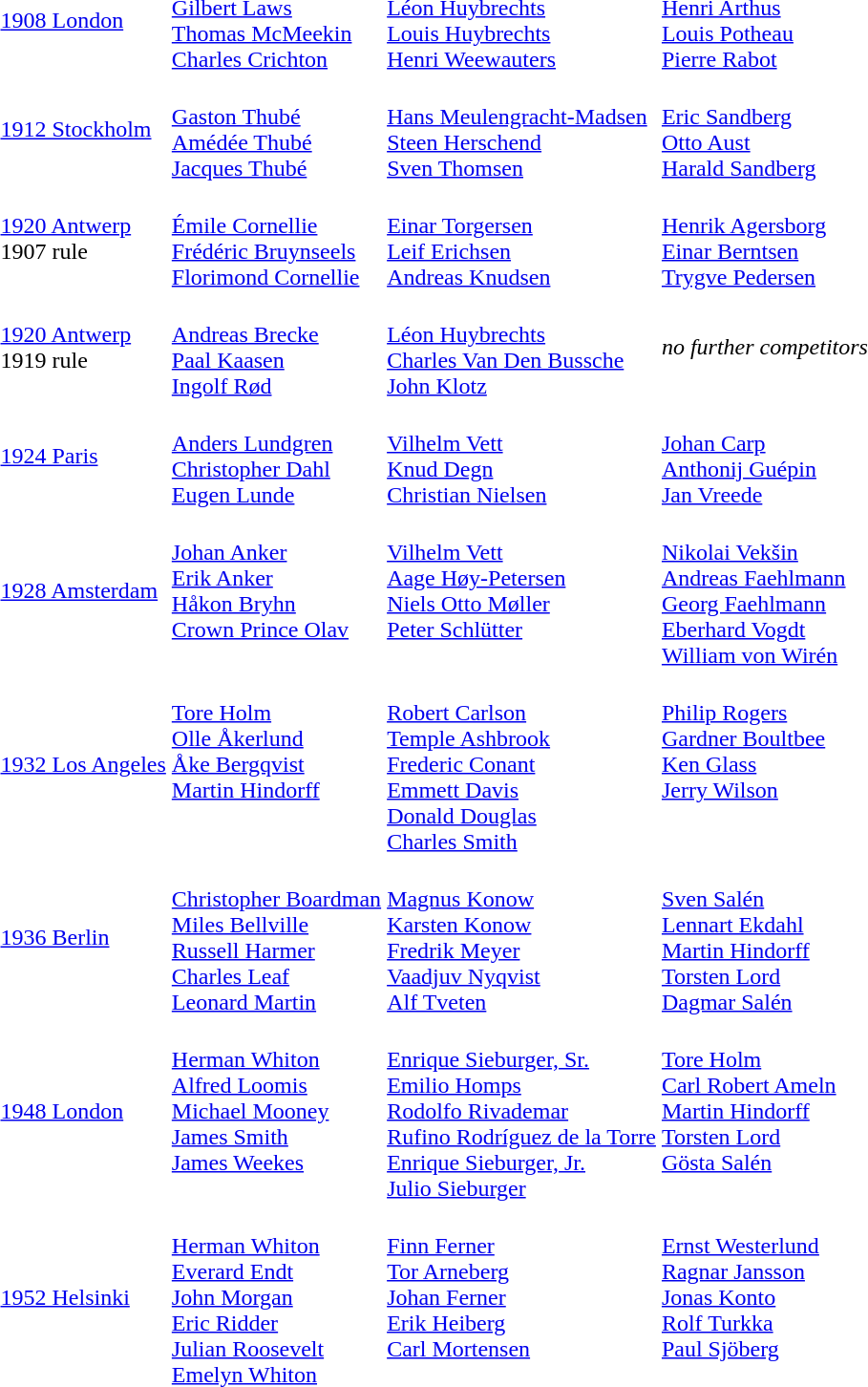<table>
<tr>
<td><a href='#'>1908 London</a><br></td>
<td valign=top><br><a href='#'>Gilbert Laws</a><br><a href='#'>Thomas McMeekin</a><br><a href='#'>Charles Crichton</a></td>
<td valign=top><br><a href='#'>Léon Huybrechts</a><br><a href='#'>Louis Huybrechts</a><br><a href='#'>Henri Weewauters</a></td>
<td valign=top><br><a href='#'>Henri Arthus</a><br><a href='#'>Louis Potheau</a><br><a href='#'>Pierre Rabot</a></td>
</tr>
<tr>
<td><a href='#'>1912 Stockholm</a><br></td>
<td valign=top><br><a href='#'>Gaston Thubé</a><br><a href='#'>Amédée Thubé</a><br><a href='#'>Jacques Thubé</a></td>
<td valign=top><br><a href='#'>Hans Meulengracht-Madsen</a><br><a href='#'>Steen Herschend</a><br><a href='#'>Sven Thomsen</a></td>
<td valign=top><br><a href='#'>Eric Sandberg</a><br><a href='#'>Otto Aust</a><br><a href='#'>Harald Sandberg</a></td>
</tr>
<tr>
<td><a href='#'>1920 Antwerp</a><br>1907 rule<br></td>
<td valign=top><br><a href='#'>Émile Cornellie</a><br><a href='#'>Frédéric Bruynseels</a><br><a href='#'>Florimond Cornellie</a></td>
<td valign=top><br><a href='#'>Einar Torgersen</a><br><a href='#'>Leif Erichsen</a><br><a href='#'>Andreas Knudsen</a></td>
<td valign=top><br><a href='#'>Henrik Agersborg</a><br><a href='#'>Einar Berntsen</a><br><a href='#'>Trygve Pedersen</a></td>
</tr>
<tr>
<td><a href='#'>1920 Antwerp</a><br>1919 rule<br></td>
<td valign=top><br><a href='#'>Andreas Brecke</a><br><a href='#'>Paal Kaasen</a><br><a href='#'>Ingolf Rød</a></td>
<td valign=top><br><a href='#'>Léon Huybrechts</a><br><a href='#'>Charles Van Den Bussche</a><br><a href='#'>John Klotz</a></td>
<td><em>no further competitors</em></td>
</tr>
<tr>
<td><a href='#'>1924 Paris</a><br></td>
<td valign=top><br><a href='#'>Anders Lundgren</a><br><a href='#'>Christopher Dahl</a><br><a href='#'>Eugen Lunde</a></td>
<td valign=top><br><a href='#'>Vilhelm Vett</a><br><a href='#'>Knud Degn</a><br><a href='#'>Christian Nielsen</a></td>
<td valign=top><br><a href='#'>Johan Carp</a><br><a href='#'>Anthonij Guépin</a><br><a href='#'>Jan Vreede</a></td>
</tr>
<tr>
<td><a href='#'>1928 Amsterdam</a><br></td>
<td valign=top><br><a href='#'>Johan Anker</a><br><a href='#'>Erik Anker</a><br><a href='#'>Håkon Bryhn</a><br><a href='#'>Crown Prince Olav</a></td>
<td valign=top><br><a href='#'>Vilhelm Vett</a><br><a href='#'>Aage Høy-Petersen</a><br><a href='#'>Niels Otto Møller</a><br><a href='#'>Peter Schlütter</a></td>
<td valign=top><br><a href='#'>Nikolai Vekšin</a><br><a href='#'>Andreas Faehlmann</a><br><a href='#'>Georg Faehlmann</a><br><a href='#'>Eberhard Vogdt</a><br><a href='#'>William von Wirén</a></td>
</tr>
<tr>
<td><a href='#'>1932 Los Angeles</a><br></td>
<td valign=top><br><a href='#'>Tore Holm</a><br><a href='#'>Olle Åkerlund</a><br><a href='#'>Åke Bergqvist</a><br><a href='#'>Martin Hindorff</a></td>
<td valign=top><br><a href='#'>Robert Carlson</a><br><a href='#'>Temple Ashbrook</a><br><a href='#'>Frederic Conant</a><br><a href='#'>Emmett Davis</a><br><a href='#'>Donald Douglas</a><br><a href='#'>Charles Smith</a></td>
<td valign=top><br><a href='#'>Philip Rogers</a><br><a href='#'>Gardner Boultbee</a><br><a href='#'>Ken Glass</a><br><a href='#'>Jerry Wilson</a></td>
</tr>
<tr>
<td><a href='#'>1936 Berlin</a><br></td>
<td valign=top><br><a href='#'>Christopher Boardman</a><br><a href='#'>Miles Bellville</a><br><a href='#'>Russell Harmer</a><br><a href='#'>Charles Leaf</a><br><a href='#'>Leonard Martin</a></td>
<td valign=top><br><a href='#'>Magnus Konow</a><br><a href='#'>Karsten Konow</a><br><a href='#'>Fredrik Meyer</a><br><a href='#'>Vaadjuv Nyqvist</a><br><a href='#'>Alf Tveten</a></td>
<td valign=top><br><a href='#'>Sven Salén</a><br><a href='#'>Lennart Ekdahl</a><br><a href='#'>Martin Hindorff</a><br><a href='#'>Torsten Lord</a><br><a href='#'>Dagmar Salén</a></td>
</tr>
<tr>
<td><a href='#'>1948 London</a><br></td>
<td valign=top><br><a href='#'>Herman Whiton</a><br><a href='#'>Alfred Loomis</a><br><a href='#'>Michael Mooney</a><br><a href='#'>James Smith</a><br><a href='#'>James Weekes</a></td>
<td valign=top><br><a href='#'>Enrique Sieburger, Sr.</a><br><a href='#'>Emilio Homps</a><br><a href='#'>Rodolfo Rivademar</a><br><a href='#'>Rufino Rodríguez de la Torre</a><br><a href='#'>Enrique Sieburger, Jr.</a><br><a href='#'>Julio Sieburger</a></td>
<td valign=top><br><a href='#'>Tore Holm</a><br><a href='#'>Carl Robert Ameln</a><br><a href='#'>Martin Hindorff</a><br><a href='#'>Torsten Lord</a><br><a href='#'>Gösta Salén</a></td>
</tr>
<tr>
<td><a href='#'>1952 Helsinki</a><br></td>
<td valign=top><br><a href='#'>Herman Whiton</a><br><a href='#'>Everard Endt</a><br><a href='#'>John Morgan</a><br><a href='#'>Eric Ridder</a><br><a href='#'>Julian Roosevelt</a><br><a href='#'>Emelyn Whiton</a></td>
<td valign=top><br><a href='#'>Finn Ferner</a><br><a href='#'>Tor Arneberg</a><br><a href='#'>Johan Ferner</a><br><a href='#'>Erik Heiberg</a><br><a href='#'>Carl Mortensen</a></td>
<td valign=top><br><a href='#'>Ernst Westerlund</a><br><a href='#'>Ragnar Jansson</a><br><a href='#'>Jonas Konto</a><br><a href='#'>Rolf Turkka</a><br><a href='#'>Paul Sjöberg</a></td>
</tr>
</table>
